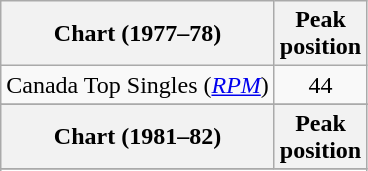<table class="wikitable sortable">
<tr>
<th align="left">Chart (1977–78)</th>
<th style="text-align:center;">Peak <br>position</th>
</tr>
<tr>
<td align="left">Canada Top Singles (<a href='#'><em>RPM</em></a>)</td>
<td style="text-align:center;">44</td>
</tr>
<tr>
</tr>
<tr>
</tr>
<tr>
<th align="left">Chart (1981–82)</th>
<th style="text-align:center;">Peak <br>position</th>
</tr>
<tr>
</tr>
<tr>
</tr>
</table>
